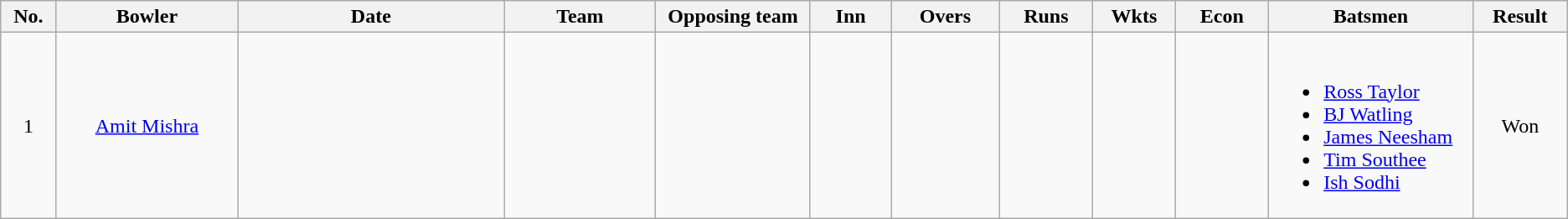<table class="wikitable sortable" style="font-size: 100%">
<tr align=center>
<th scope="col" width="38">No.</th>
<th scope="col" width="145">Bowler</th>
<th scope="col" width="220">Date</th>
<th scope="col" width="120">Team</th>
<th scope="col" width="120">Opposing team</th>
<th scope="col" width="60">Inn</th>
<th scope="col" width="82">Overs</th>
<th scope="col" width="70">Runs</th>
<th scope="col" width="60">Wkts</th>
<th scope="col" width="70">Econ</th>
<th scope="col" width="160" class="unsortable">Batsmen</th>
<th scope="col" width="70">Result</th>
</tr>
<tr align=center>
<td scope="row">1</td>
<td><a href='#'>Amit Mishra</a></td>
<td></td>
<td></td>
<td></td>
<td></td>
<td></td>
<td></td>
<td></td>
<td></td>
<td align=left><br><ul><li><a href='#'>Ross Taylor</a></li><li><a href='#'>BJ Watling</a></li><li><a href='#'>James Neesham</a></li><li><a href='#'>Tim Southee</a></li><li><a href='#'>Ish Sodhi</a></li></ul></td>
<td>Won</td>
</tr>
</table>
